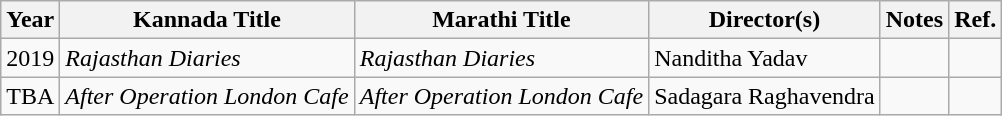<table class="wikitable">
<tr>
<th>Year</th>
<th>Kannada Title</th>
<th>Marathi Title</th>
<th>Director(s)</th>
<th>Notes</th>
<th>Ref.</th>
</tr>
<tr>
<td>2019</td>
<td><em>Rajasthan Diaries</em></td>
<td><em>Rajasthan Diaries</em></td>
<td>Nanditha Yadav</td>
<td></td>
<td></td>
</tr>
<tr>
<td>TBA</td>
<td><em>After Operation London Cafe</em></td>
<td><em>After Operation London Cafe</em></td>
<td>Sadagara Raghavendra</td>
<td></td>
<td></td>
</tr>
</table>
